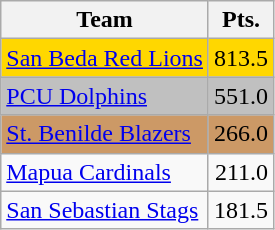<table class="wikitable" align="center"|>
<tr>
<th>Team</th>
<th>Pts.</th>
</tr>
<tr bgcolor="gold">
<td align="left"><a href='#'>San Beda Red Lions</a></td>
<td align=right>813.5</td>
</tr>
<tr bgcolor="silver">
<td align="left"><a href='#'>PCU Dolphins</a></td>
<td align=right>551.0</td>
</tr>
<tr bgcolor="cc9966">
<td align="left"><a href='#'>St. Benilde Blazers</a></td>
<td align=right>266.0</td>
</tr>
<tr>
<td align="left"><a href='#'>Mapua Cardinals</a></td>
<td align=right>211.0</td>
</tr>
<tr>
<td align="left"><a href='#'>San Sebastian Stags</a></td>
<td align=right>181.5</td>
</tr>
</table>
